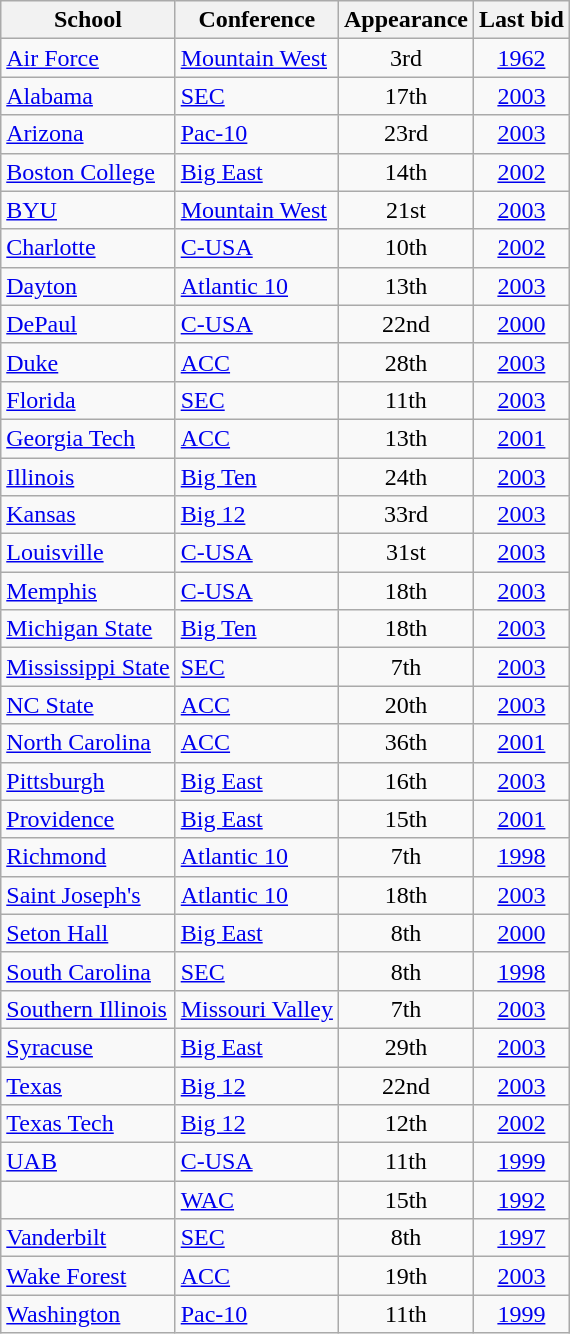<table class="wikitable sortable" style="text-align: center;">
<tr>
<th>School</th>
<th>Conference</th>
<th data-sort-type="number">Appearance</th>
<th>Last bid</th>
</tr>
<tr>
<td align=left><a href='#'>Air Force</a></td>
<td align=left><a href='#'>Mountain West</a></td>
<td>3rd</td>
<td><a href='#'>1962</a></td>
</tr>
<tr>
<td align=left><a href='#'>Alabama</a></td>
<td align=left><a href='#'>SEC</a></td>
<td>17th</td>
<td><a href='#'>2003</a></td>
</tr>
<tr>
<td align=left><a href='#'>Arizona</a></td>
<td align=left><a href='#'>Pac-10</a></td>
<td>23rd</td>
<td><a href='#'>2003</a></td>
</tr>
<tr>
<td align=left><a href='#'>Boston College</a></td>
<td align=left><a href='#'>Big East</a></td>
<td>14th</td>
<td><a href='#'>2002</a></td>
</tr>
<tr>
<td align=left><a href='#'>BYU</a></td>
<td align=left><a href='#'>Mountain West</a></td>
<td>21st</td>
<td><a href='#'>2003</a></td>
</tr>
<tr>
<td align=left><a href='#'>Charlotte</a></td>
<td align=left><a href='#'>C-USA</a></td>
<td>10th</td>
<td><a href='#'>2002</a></td>
</tr>
<tr>
<td align=left><a href='#'>Dayton</a></td>
<td align=left><a href='#'>Atlantic 10</a></td>
<td>13th</td>
<td><a href='#'>2003</a></td>
</tr>
<tr>
<td align=left><a href='#'>DePaul</a></td>
<td align=left><a href='#'>C-USA</a></td>
<td>22nd</td>
<td><a href='#'>2000</a></td>
</tr>
<tr>
<td align=left><a href='#'>Duke</a></td>
<td align=left><a href='#'>ACC</a></td>
<td>28th</td>
<td><a href='#'>2003</a></td>
</tr>
<tr>
<td align=left><a href='#'>Florida</a></td>
<td align=left><a href='#'>SEC</a></td>
<td>11th</td>
<td><a href='#'>2003</a></td>
</tr>
<tr>
<td align=left><a href='#'>Georgia Tech</a></td>
<td align=left><a href='#'>ACC</a></td>
<td>13th</td>
<td><a href='#'>2001</a></td>
</tr>
<tr>
<td align=left><a href='#'>Illinois</a></td>
<td align=left><a href='#'>Big Ten</a></td>
<td>24th</td>
<td><a href='#'>2003</a></td>
</tr>
<tr>
<td align=left><a href='#'>Kansas</a></td>
<td align=left><a href='#'>Big 12</a></td>
<td>33rd</td>
<td><a href='#'>2003</a></td>
</tr>
<tr>
<td align=left><a href='#'>Louisville</a></td>
<td align=left><a href='#'>C-USA</a></td>
<td>31st</td>
<td><a href='#'>2003</a></td>
</tr>
<tr>
<td align=left><a href='#'>Memphis</a></td>
<td align=left><a href='#'>C-USA</a></td>
<td>18th</td>
<td><a href='#'>2003</a></td>
</tr>
<tr>
<td align=left><a href='#'>Michigan State</a></td>
<td align=left><a href='#'>Big Ten</a></td>
<td>18th</td>
<td><a href='#'>2003</a></td>
</tr>
<tr>
<td align=left><a href='#'>Mississippi State</a></td>
<td align=left><a href='#'>SEC</a></td>
<td>7th</td>
<td><a href='#'>2003</a></td>
</tr>
<tr>
<td align=left><a href='#'>NC State</a></td>
<td align=left><a href='#'>ACC</a></td>
<td>20th</td>
<td><a href='#'>2003</a></td>
</tr>
<tr>
<td align=left><a href='#'>North Carolina</a></td>
<td align=left><a href='#'>ACC</a></td>
<td>36th</td>
<td><a href='#'>2001</a></td>
</tr>
<tr>
<td align=left><a href='#'>Pittsburgh</a></td>
<td align=left><a href='#'>Big East</a></td>
<td>16th</td>
<td><a href='#'>2003</a></td>
</tr>
<tr>
<td align=left><a href='#'>Providence</a></td>
<td align=left><a href='#'>Big East</a></td>
<td>15th</td>
<td><a href='#'>2001</a></td>
</tr>
<tr>
<td align=left><a href='#'>Richmond</a></td>
<td align=left><a href='#'>Atlantic 10</a></td>
<td>7th</td>
<td><a href='#'>1998</a></td>
</tr>
<tr>
<td align=left><a href='#'>Saint Joseph's</a></td>
<td align=left><a href='#'>Atlantic 10</a></td>
<td>18th</td>
<td><a href='#'>2003</a></td>
</tr>
<tr>
<td align=left><a href='#'>Seton Hall</a></td>
<td align=left><a href='#'>Big East</a></td>
<td>8th</td>
<td><a href='#'>2000</a></td>
</tr>
<tr>
<td align=left><a href='#'>South Carolina</a></td>
<td align=left><a href='#'>SEC</a></td>
<td>8th</td>
<td><a href='#'>1998</a></td>
</tr>
<tr>
<td align=left><a href='#'>Southern Illinois</a></td>
<td align=left><a href='#'>Missouri Valley</a></td>
<td>7th</td>
<td><a href='#'>2003</a></td>
</tr>
<tr>
<td align=left><a href='#'>Syracuse</a></td>
<td align=left><a href='#'>Big East</a></td>
<td>29th</td>
<td><a href='#'>2003</a></td>
</tr>
<tr>
<td align=left><a href='#'>Texas</a></td>
<td align=left><a href='#'>Big 12</a></td>
<td>22nd</td>
<td><a href='#'>2003</a></td>
</tr>
<tr>
<td align=left><a href='#'>Texas Tech</a></td>
<td align=left><a href='#'>Big 12</a></td>
<td>12th</td>
<td><a href='#'>2002</a></td>
</tr>
<tr>
<td align=left><a href='#'>UAB</a></td>
<td align=left><a href='#'>C-USA</a></td>
<td>11th</td>
<td><a href='#'>1999</a></td>
</tr>
<tr>
<td align=left></td>
<td align=left><a href='#'>WAC</a></td>
<td>15th</td>
<td><a href='#'>1992</a></td>
</tr>
<tr>
<td align=left><a href='#'>Vanderbilt</a></td>
<td align=left><a href='#'>SEC</a></td>
<td>8th</td>
<td><a href='#'>1997</a></td>
</tr>
<tr>
<td align=left><a href='#'>Wake Forest</a></td>
<td align=left><a href='#'>ACC</a></td>
<td>19th</td>
<td><a href='#'>2003</a></td>
</tr>
<tr>
<td align=left><a href='#'>Washington</a></td>
<td align=left><a href='#'>Pac-10</a></td>
<td>11th</td>
<td><a href='#'>1999</a></td>
</tr>
</table>
